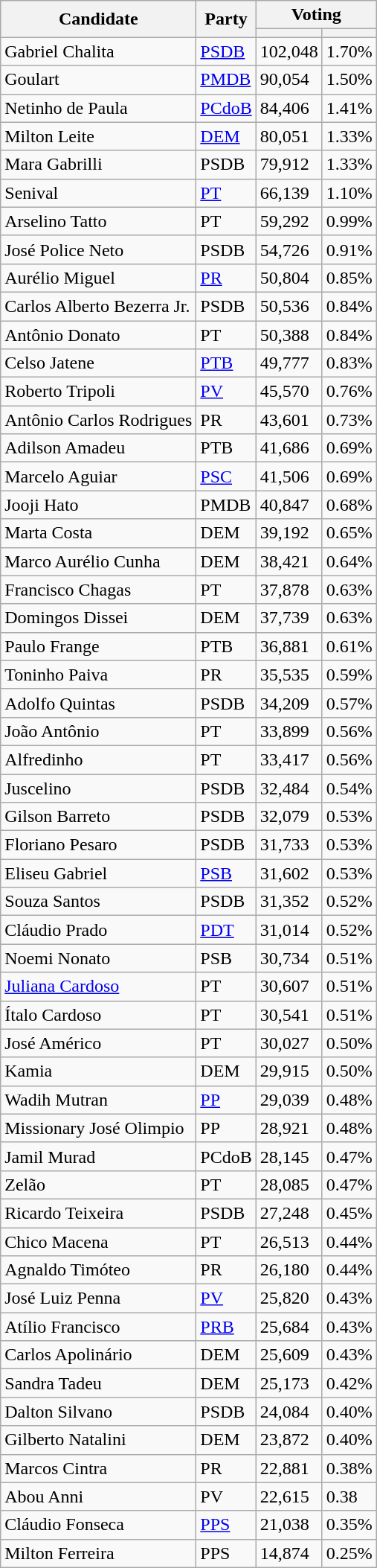<table class="wikitable sortable">
<tr>
<th rowspan="2">Candidate</th>
<th rowspan="2">Party</th>
<th colspan="2">Voting</th>
</tr>
<tr>
<th></th>
<th></th>
</tr>
<tr>
<td>Gabriel Chalita</td>
<td><a href='#'>PSDB</a></td>
<td>102,048</td>
<td>1.70%</td>
</tr>
<tr>
<td>Goulart</td>
<td><a href='#'>PMDB</a></td>
<td>90,054</td>
<td>1.50%</td>
</tr>
<tr>
<td>Netinho de Paula</td>
<td><a href='#'>PCdoB</a></td>
<td>84,406</td>
<td>1.41%</td>
</tr>
<tr>
<td>Milton Leite</td>
<td><a href='#'>DEM</a></td>
<td>80,051</td>
<td>1.33%</td>
</tr>
<tr>
<td>Mara Gabrilli</td>
<td>PSDB</td>
<td>79,912</td>
<td>1.33%</td>
</tr>
<tr>
<td>Senival</td>
<td><a href='#'>PT</a></td>
<td>66,139</td>
<td>1.10%</td>
</tr>
<tr>
<td>Arselino Tatto</td>
<td>PT</td>
<td>59,292</td>
<td>0.99%</td>
</tr>
<tr>
<td>José Police Neto</td>
<td>PSDB</td>
<td>54,726</td>
<td>0.91%</td>
</tr>
<tr>
<td>Aurélio Miguel</td>
<td><a href='#'>PR</a></td>
<td>50,804</td>
<td>0.85%</td>
</tr>
<tr>
<td>Carlos Alberto Bezerra Jr.</td>
<td>PSDB</td>
<td>50,536</td>
<td>0.84%</td>
</tr>
<tr>
<td>Antônio Donato</td>
<td>PT</td>
<td>50,388</td>
<td>0.84%</td>
</tr>
<tr>
<td>Celso Jatene</td>
<td><a href='#'>PTB</a></td>
<td>49,777</td>
<td>0.83%</td>
</tr>
<tr>
<td>Roberto Tripoli</td>
<td><a href='#'>PV</a></td>
<td>45,570</td>
<td>0.76%</td>
</tr>
<tr>
<td>Antônio Carlos Rodrigues</td>
<td>PR</td>
<td>43,601</td>
<td>0.73%</td>
</tr>
<tr>
<td>Adilson Amadeu</td>
<td>PTB</td>
<td>41,686</td>
<td>0.69%</td>
</tr>
<tr>
<td>Marcelo Aguiar</td>
<td><a href='#'>PSC</a></td>
<td>41,506</td>
<td>0.69%</td>
</tr>
<tr>
<td>Jooji Hato</td>
<td>PMDB</td>
<td>40,847</td>
<td>0.68%</td>
</tr>
<tr>
<td>Marta Costa</td>
<td>DEM</td>
<td>39,192</td>
<td>0.65%</td>
</tr>
<tr>
<td>Marco Aurélio Cunha</td>
<td>DEM</td>
<td>38,421</td>
<td>0.64%</td>
</tr>
<tr>
<td>Francisco Chagas</td>
<td>PT</td>
<td>37,878</td>
<td>0.63%</td>
</tr>
<tr>
<td>Domingos Dissei</td>
<td>DEM</td>
<td>37,739</td>
<td>0.63%</td>
</tr>
<tr>
<td>Paulo Frange</td>
<td>PTB</td>
<td>36,881</td>
<td>0.61%</td>
</tr>
<tr>
<td>Toninho Paiva</td>
<td>PR</td>
<td>35,535</td>
<td>0.59%</td>
</tr>
<tr>
<td>Adolfo Quintas</td>
<td>PSDB</td>
<td>34,209</td>
<td>0.57%</td>
</tr>
<tr>
<td>João Antônio</td>
<td>PT</td>
<td>33,899</td>
<td>0.56%</td>
</tr>
<tr>
<td>Alfredinho</td>
<td>PT</td>
<td>33,417</td>
<td>0.56%</td>
</tr>
<tr>
<td>Juscelino</td>
<td>PSDB</td>
<td>32,484</td>
<td>0.54%</td>
</tr>
<tr>
<td>Gilson Barreto</td>
<td>PSDB</td>
<td>32,079</td>
<td>0.53%</td>
</tr>
<tr>
<td>Floriano Pesaro</td>
<td>PSDB</td>
<td>31,733</td>
<td>0.53%</td>
</tr>
<tr>
<td>Eliseu Gabriel</td>
<td><a href='#'>PSB</a></td>
<td>31,602</td>
<td>0.53%</td>
</tr>
<tr>
<td>Souza Santos</td>
<td>PSDB</td>
<td>31,352</td>
<td>0.52%</td>
</tr>
<tr>
<td>Cláudio Prado</td>
<td><a href='#'>PDT</a></td>
<td>31,014</td>
<td>0.52%</td>
</tr>
<tr>
<td>Noemi Nonato</td>
<td>PSB</td>
<td>30,734</td>
<td>0.51%</td>
</tr>
<tr>
<td><a href='#'>Juliana Cardoso</a></td>
<td>PT</td>
<td>30,607</td>
<td>0.51%</td>
</tr>
<tr>
<td>Ítalo Cardoso</td>
<td>PT</td>
<td>30,541</td>
<td>0.51%</td>
</tr>
<tr>
<td>José Américo</td>
<td>PT</td>
<td>30,027</td>
<td>0.50%</td>
</tr>
<tr>
<td>Kamia</td>
<td>DEM</td>
<td>29,915</td>
<td>0.50%</td>
</tr>
<tr>
<td>Wadih Mutran</td>
<td><a href='#'>PP</a></td>
<td>29,039</td>
<td>0.48%</td>
</tr>
<tr>
<td>Missionary José Olimpio</td>
<td>PP</td>
<td>28,921</td>
<td>0.48%</td>
</tr>
<tr>
<td>Jamil Murad</td>
<td>PCdoB</td>
<td>28,145</td>
<td>0.47%</td>
</tr>
<tr>
<td>Zelão</td>
<td>PT</td>
<td>28,085</td>
<td>0.47%</td>
</tr>
<tr>
<td>Ricardo Teixeira</td>
<td>PSDB</td>
<td>27,248</td>
<td>0.45%</td>
</tr>
<tr>
<td>Chico Macena</td>
<td>PT</td>
<td>26,513</td>
<td>0.44%</td>
</tr>
<tr>
<td>Agnaldo Timóteo</td>
<td>PR</td>
<td>26,180</td>
<td>0.44%</td>
</tr>
<tr>
<td>José Luiz Penna</td>
<td><a href='#'>PV</a></td>
<td>25,820</td>
<td>0.43%</td>
</tr>
<tr>
<td>Atílio Francisco</td>
<td><a href='#'>PRB</a></td>
<td>25,684</td>
<td>0.43%</td>
</tr>
<tr>
<td>Carlos Apolinário</td>
<td>DEM</td>
<td>25,609</td>
<td>0.43%</td>
</tr>
<tr>
<td>Sandra Tadeu</td>
<td>DEM</td>
<td>25,173</td>
<td>0.42%</td>
</tr>
<tr>
<td>Dalton Silvano</td>
<td>PSDB</td>
<td>24,084</td>
<td>0.40%</td>
</tr>
<tr>
<td>Gilberto Natalini</td>
<td>DEM</td>
<td>23,872</td>
<td>0.40%</td>
</tr>
<tr>
<td>Marcos Cintra</td>
<td>PR</td>
<td>22,881</td>
<td>0.38%</td>
</tr>
<tr>
<td>Abou Anni</td>
<td>PV</td>
<td>22,615</td>
<td>0.38</td>
</tr>
<tr>
<td>Cláudio Fonseca</td>
<td><a href='#'>PPS</a></td>
<td>21,038</td>
<td>0.35%</td>
</tr>
<tr>
<td>Milton Ferreira</td>
<td>PPS</td>
<td>14,874</td>
<td>0.25%</td>
</tr>
</table>
